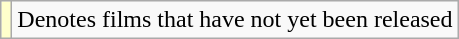<table class="wikitable">
<tr>
<td style="background:#ffc;"></td>
<td>Denotes films that have not yet been released</td>
</tr>
</table>
